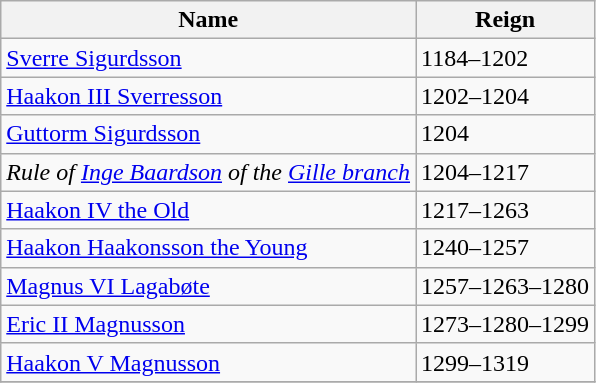<table class="wikitable">
<tr>
<th>Name</th>
<th>Reign</th>
</tr>
<tr>
<td><a href='#'>Sverre Sigurdsson</a></td>
<td>1184–1202</td>
</tr>
<tr>
<td><a href='#'>Haakon III Sverresson</a></td>
<td>1202–1204</td>
</tr>
<tr>
<td><a href='#'>Guttorm Sigurdsson</a></td>
<td>1204</td>
</tr>
<tr>
<td><em>Rule of <a href='#'>Inge Baardson</a> of the <a href='#'>Gille branch</a></em></td>
<td>1204–1217</td>
</tr>
<tr>
<td><a href='#'>Haakon IV the Old</a></td>
<td>1217–1263</td>
</tr>
<tr>
<td><a href='#'>Haakon Haakonsson the Young</a></td>
<td>1240–1257</td>
</tr>
<tr>
<td><a href='#'>Magnus VI Lagabøte</a></td>
<td>1257–1263–1280</td>
</tr>
<tr>
<td><a href='#'>Eric II Magnusson</a></td>
<td>1273–1280–1299</td>
</tr>
<tr>
<td><a href='#'>Haakon V Magnusson</a></td>
<td>1299–1319</td>
</tr>
<tr>
</tr>
</table>
